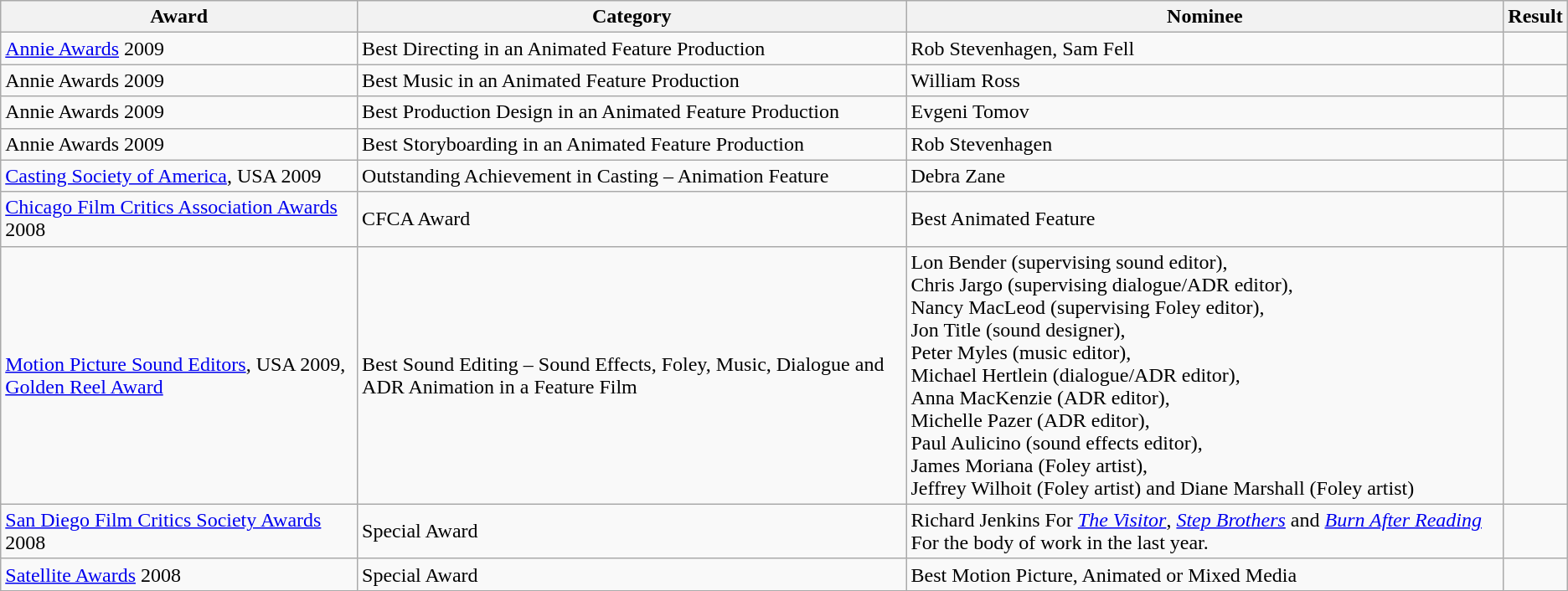<table class="wikitable sortable">
<tr>
<th>Award</th>
<th>Category</th>
<th>Nominee</th>
<th>Result</th>
</tr>
<tr>
<td><a href='#'>Annie Awards</a> 2009</td>
<td>Best Directing in an Animated Feature Production</td>
<td>Rob Stevenhagen, Sam Fell</td>
<td></td>
</tr>
<tr>
<td>Annie Awards 2009</td>
<td>Best Music in an Animated Feature Production</td>
<td>William Ross</td>
<td></td>
</tr>
<tr>
<td>Annie Awards 2009</td>
<td>Best Production Design in an Animated Feature Production</td>
<td>Evgeni Tomov</td>
<td></td>
</tr>
<tr>
<td>Annie Awards 2009</td>
<td>Best Storyboarding in an Animated Feature Production</td>
<td>Rob Stevenhagen</td>
<td></td>
</tr>
<tr>
<td><a href='#'>Casting Society of America</a>, USA 2009</td>
<td>Outstanding Achievement in Casting – Animation Feature</td>
<td>Debra Zane</td>
<td></td>
</tr>
<tr>
<td><a href='#'>Chicago Film Critics Association Awards</a> 2008</td>
<td>CFCA Award</td>
<td>Best Animated Feature</td>
<td></td>
</tr>
<tr>
<td><a href='#'>Motion Picture Sound Editors</a>, USA 2009, <a href='#'>Golden Reel Award</a></td>
<td>Best Sound Editing – Sound Effects, Foley, Music, Dialogue and ADR Animation in a Feature Film</td>
<td>Lon Bender (supervising sound editor),<br> Chris Jargo (supervising dialogue/ADR editor),<br> Nancy MacLeod (supervising Foley editor),<br> Jon Title (sound designer),<br> Peter Myles (music editor),<br> Michael Hertlein (dialogue/ADR editor),<br> Anna MacKenzie (ADR editor),<br> Michelle Pazer (ADR editor),<br> Paul Aulicino (sound effects editor),<br> James Moriana (Foley artist),<br> Jeffrey Wilhoit (Foley artist) and Diane Marshall (Foley artist)</td>
<td></td>
</tr>
<tr>
<td><a href='#'>San Diego Film Critics Society Awards</a> 2008</td>
<td>Special Award</td>
<td>Richard Jenkins For <em><a href='#'>The Visitor</a></em>, <em><a href='#'>Step Brothers</a></em> and <em><a href='#'>Burn After Reading</a></em> For the body of work in the last year.</td>
<td></td>
</tr>
<tr>
<td><a href='#'>Satellite Awards</a> 2008</td>
<td>Special Award</td>
<td>Best Motion Picture, Animated or Mixed Media</td>
<td></td>
</tr>
</table>
